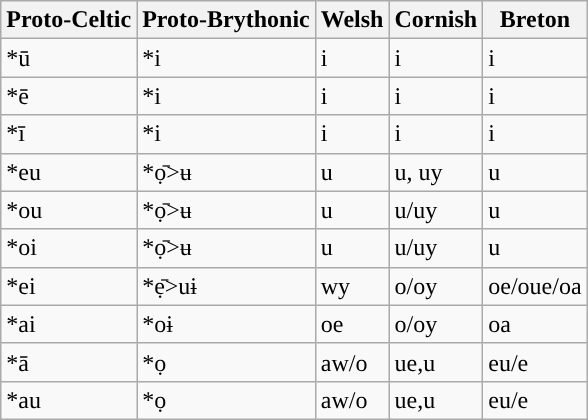<table class="wikitable">
<tr>
<th>Proto-Celtic</th>
<th>Proto-Brythonic</th>
<th>Welsh</th>
<th>Cornish</th>
<th>Breton</th>
</tr>
<tr>
<td>*ū</td>
<td>*i</td>
<td>i</td>
<td>i</td>
<td>i</td>
</tr>
<tr>
<td>*ē</td>
<td>*i</td>
<td>i</td>
<td>i</td>
<td>i</td>
</tr>
<tr>
<td>*ī</td>
<td>*i</td>
<td>i</td>
<td>i</td>
<td>i</td>
</tr>
<tr>
<td>*eu</td>
<td>*ọ̄>ʉ</td>
<td>u</td>
<td>u, uy</td>
<td>u</td>
</tr>
<tr>
<td>*ou</td>
<td>*ọ̄>ʉ</td>
<td>u</td>
<td>u/uy</td>
<td>u</td>
</tr>
<tr>
<td>*oi</td>
<td>*ọ̄>ʉ</td>
<td>u</td>
<td>u/uy</td>
<td>u</td>
</tr>
<tr>
<td>*ei</td>
<td>*ẹ̄>uɨ</td>
<td>wy</td>
<td>o/oy</td>
<td>oe/oue/oa</td>
</tr>
<tr>
<td>*ai</td>
<td>*oɨ</td>
<td>oe</td>
<td>o/oy</td>
<td>oa</td>
</tr>
<tr>
<td>*ā</td>
<td>*ọ</td>
<td>aw/o</td>
<td>ue,u</td>
<td>eu/e</td>
</tr>
<tr>
<td>*au</td>
<td>*ọ</td>
<td>aw/o</td>
<td>ue,u</td>
<td>eu/e</td>
</tr>
</table>
